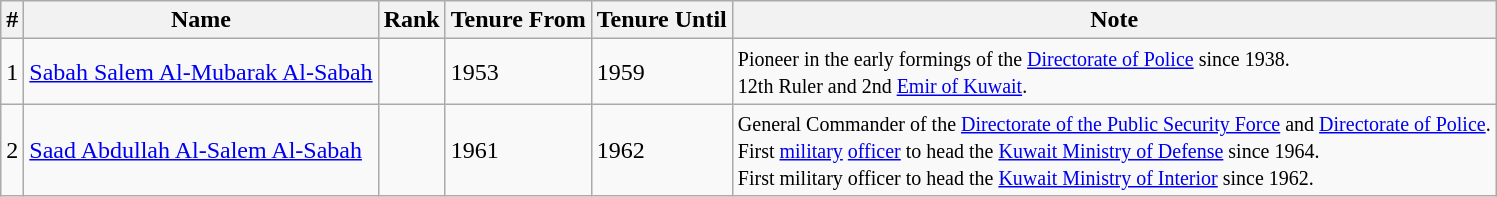<table class="wikitable">
<tr>
<th>#</th>
<th>Name</th>
<th>Rank</th>
<th>Tenure From</th>
<th>Tenure Until</th>
<th>Note</th>
</tr>
<tr>
<td>1</td>
<td><a href='#'>Sabah Salem Al-Mubarak Al-Sabah</a></td>
<td></td>
<td>1953</td>
<td>1959</td>
<td><small>Pioneer in the early formings of the <a href='#'>Directorate of Police</a> since 1938. </small><br><small> 12th Ruler and 2nd <a href='#'>Emir of Kuwait</a>.</small></td>
</tr>
<tr>
<td>2</td>
<td><a href='#'>Saad Abdullah Al-Salem Al-Sabah</a></td>
<td></td>
<td>1961</td>
<td>1962</td>
<td><small> General Commander of the <a href='#'>Directorate of the Public Security Force</a> and <a href='#'>Directorate of Police</a>.</small><br><small> First <a href='#'>military</a> <a href='#'>officer</a> to head the <a href='#'>Kuwait Ministry of Defense</a> since 1964.</small><br><small> First military officer to head the <a href='#'>Kuwait Ministry of Interior</a> since 1962.</small></td>
</tr>
</table>
